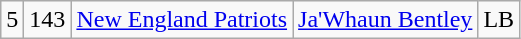<table class="wikitable">
<tr>
<td>5</td>
<td>143</td>
<td><a href='#'>New England Patriots</a></td>
<td><a href='#'>Ja'Whaun Bentley</a></td>
<td>LB</td>
</tr>
</table>
